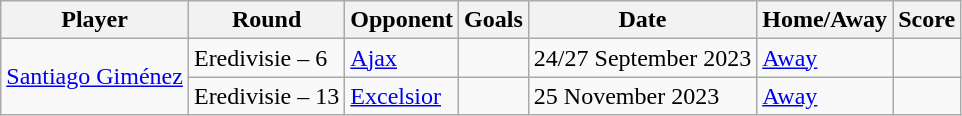<table class="wikitable" style="text-align: left;">
<tr>
<th>Player</th>
<th>Round</th>
<th>Opponent</th>
<th>Goals</th>
<th>Date</th>
<th>Home/Away</th>
<th>Score</th>
</tr>
<tr>
<td align="left" rowspan="2"> <a href='#'>Santiago Giménez</a></td>
<td>Eredivisie – 6</td>
<td><a href='#'>Ajax</a></td>
<td>  </td>
<td>24/27 September 2023</td>
<td><a href='#'>Away</a></td>
<td></td>
</tr>
<tr>
<td>Eredivisie – 13</td>
<td><a href='#'>Excelsior</a></td>
<td>  </td>
<td>25 November 2023</td>
<td><a href='#'>Away</a></td>
<td></td>
</tr>
</table>
